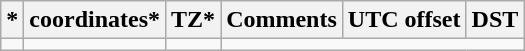<table class="wikitable sortable">
<tr>
<th>*</th>
<th>coordinates*</th>
<th>TZ*</th>
<th>Comments</th>
<th>UTC offset</th>
<th>DST</th>
</tr>
<tr --->
<td></td>
<td></td>
<td></td>
</tr>
</table>
